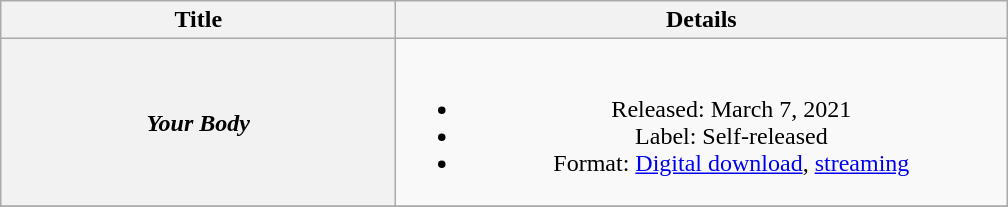<table class="wikitable plainrowheaders" style="text-align:center;">
<tr>
<th style="width:16em;">Title</th>
<th style="width:25em;">Details</th>
</tr>
<tr>
<th scope="row"><em>Your Body</em></th>
<td><br><ul><li>Released: March 7, 2021</li><li>Label: Self-released</li><li>Format: <a href='#'>Digital download</a>, <a href='#'>streaming</a></li></ul></td>
</tr>
<tr>
</tr>
</table>
